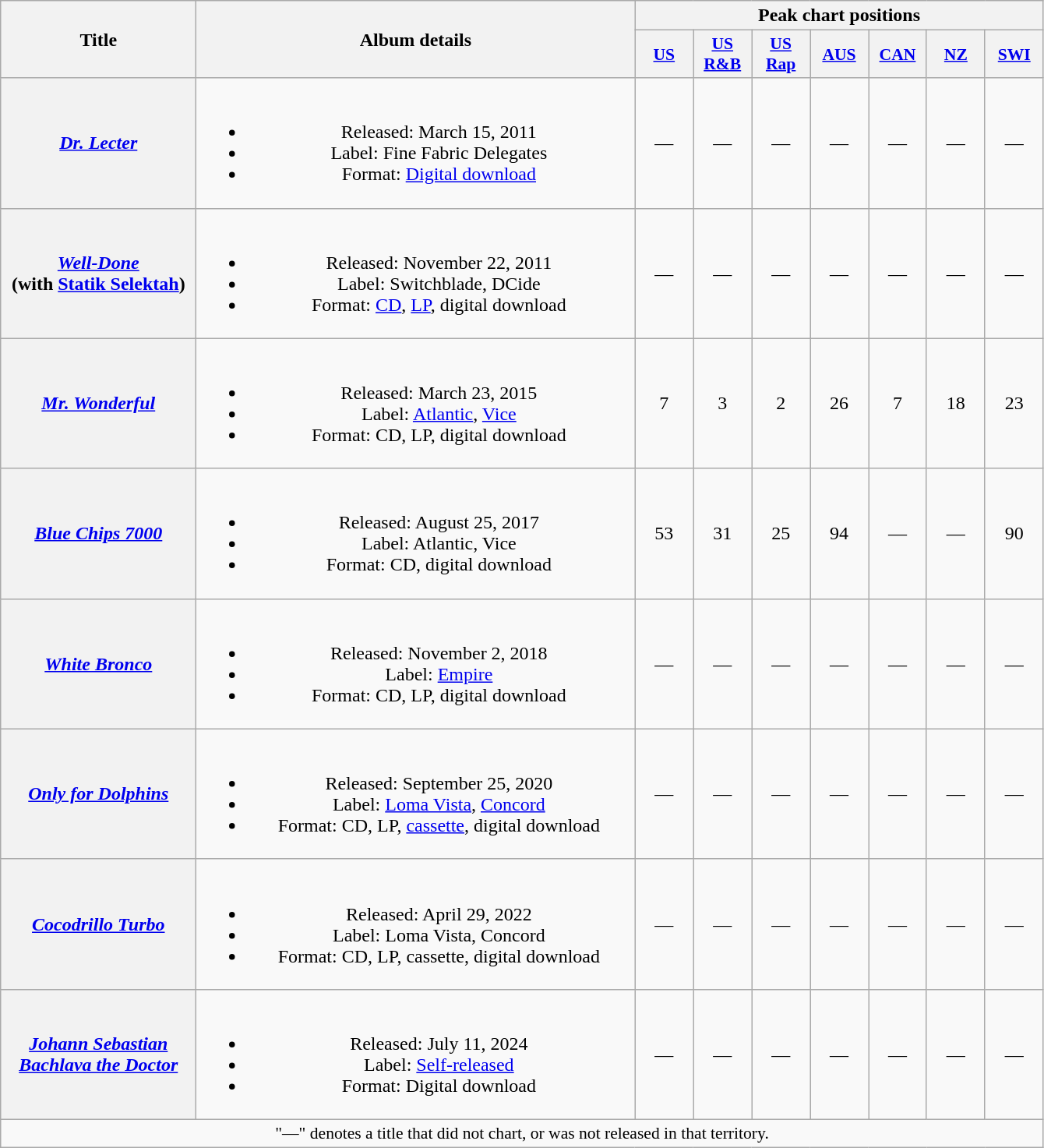<table class="wikitable plainrowheaders" style="text-align:center;">
<tr>
<th scope="col" rowspan="2" style="width:10em;">Title</th>
<th scope="col" rowspan="2" style="width:23em;">Album details</th>
<th scope="col" colspan="7">Peak chart positions</th>
</tr>
<tr>
<th scope="col" style="width:3em;font-size:90%;"><a href='#'>US</a><br></th>
<th scope="col" style="width:3em;font-size:90%;"><a href='#'>US R&B</a><br></th>
<th scope="col" style="width:3em;font-size:90%;"><a href='#'>US Rap</a><br></th>
<th scope="col" style="width:3em;font-size:90%;"><a href='#'>AUS</a><br></th>
<th scope="col" style="width:3em;font-size:90%;"><a href='#'>CAN</a></th>
<th scope="col" style="width:3em;font-size:90%;"><a href='#'>NZ</a><br></th>
<th scope="col" style="width:3em;font-size:90%;"><a href='#'>SWI</a><br></th>
</tr>
<tr>
<th scope="row"><em><a href='#'>Dr. Lecter</a></em></th>
<td><br><ul><li>Released: March 15, 2011</li><li>Label: Fine Fabric Delegates</li><li>Format: <a href='#'>Digital download</a></li></ul></td>
<td>—</td>
<td>—</td>
<td>—</td>
<td>—</td>
<td>—</td>
<td>—</td>
<td>—</td>
</tr>
<tr>
<th scope="row"><em><a href='#'>Well-Done</a></em><br><span>(with <a href='#'>Statik Selektah</a>)</span></th>
<td><br><ul><li>Released: November 22, 2011</li><li>Label: Switchblade, DCide</li><li>Format: <a href='#'>CD</a>, <a href='#'>LP</a>, digital download</li></ul></td>
<td>—</td>
<td>—</td>
<td>—</td>
<td>—</td>
<td>—</td>
<td>—</td>
<td>—</td>
</tr>
<tr>
<th scope="row"><em><a href='#'>Mr. Wonderful</a></em></th>
<td><br><ul><li>Released: March 23, 2015</li><li>Label: <a href='#'>Atlantic</a>, <a href='#'>Vice</a></li><li>Format: CD, LP, digital download</li></ul></td>
<td>7</td>
<td>3</td>
<td>2</td>
<td>26</td>
<td>7</td>
<td>18</td>
<td>23</td>
</tr>
<tr>
<th scope="row"><em><a href='#'>Blue Chips 7000</a></em><br></th>
<td><br><ul><li>Released: August 25, 2017</li><li>Label: Atlantic, Vice</li><li>Format: CD, digital download</li></ul></td>
<td>53</td>
<td>31</td>
<td>25</td>
<td>94</td>
<td>—</td>
<td>—</td>
<td>90</td>
</tr>
<tr>
<th scope="row"><em><a href='#'>White Bronco</a></em></th>
<td><br><ul><li>Released: November 2, 2018</li><li>Label: <a href='#'>Empire</a></li><li>Format: CD, LP, digital download</li></ul></td>
<td>—</td>
<td>—</td>
<td>—</td>
<td>—</td>
<td>—</td>
<td>—</td>
<td>—</td>
</tr>
<tr>
<th scope="row"><em><a href='#'>Only for Dolphins</a></em></th>
<td><br><ul><li>Released: September 25, 2020</li><li>Label: <a href='#'>Loma Vista</a>, <a href='#'>Concord</a></li><li>Format: CD, LP, <a href='#'>cassette</a>, digital download</li></ul></td>
<td>—</td>
<td>—</td>
<td>—</td>
<td>—</td>
<td>—</td>
<td>—</td>
<td>—</td>
</tr>
<tr>
<th scope="row"><em><a href='#'>Cocodrillo Turbo</a></em></th>
<td><br><ul><li>Released: April 29, 2022</li><li>Label: Loma Vista, Concord</li><li>Format: CD, LP, cassette, digital download</li></ul></td>
<td>—</td>
<td>—</td>
<td>—</td>
<td>—</td>
<td>—</td>
<td>—</td>
<td>—</td>
</tr>
<tr>
<th scope="row"><em><a href='#'>Johann Sebastian Bachlava the Doctor</a></em></th>
<td><br><ul><li>Released: July 11, 2024</li><li>Label: <a href='#'>Self-released</a></li><li>Format: Digital download</li></ul></td>
<td>—</td>
<td>—</td>
<td>—</td>
<td>—</td>
<td>—</td>
<td>—</td>
<td>—</td>
</tr>
<tr>
<td colspan="14" style="font-size:90%">"—" denotes a title that did not chart, or was not released in that territory.</td>
</tr>
</table>
